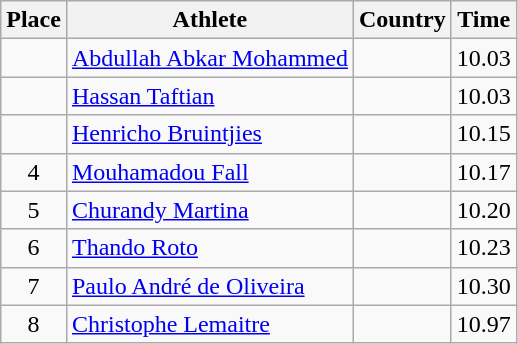<table class="wikitable mw-datatable">
<tr>
<th>Place</th>
<th>Athlete</th>
<th>Country</th>
<th>Time</th>
</tr>
<tr>
<td align=center></td>
<td><a href='#'>Abdullah Abkar Mohammed</a></td>
<td></td>
<td>10.03 <strong></strong></td>
</tr>
<tr>
<td align=center></td>
<td><a href='#'>Hassan Taftian</a></td>
<td></td>
<td>10.03 <strong></strong></td>
</tr>
<tr>
<td align=center></td>
<td><a href='#'>Henricho Bruintjies</a></td>
<td></td>
<td>10.15</td>
</tr>
<tr>
<td align=center>4</td>
<td><a href='#'>Mouhamadou Fall</a></td>
<td></td>
<td>10.17</td>
</tr>
<tr>
<td align=center>5</td>
<td><a href='#'>Churandy Martina</a></td>
<td></td>
<td>10.20</td>
</tr>
<tr>
<td align=center>6</td>
<td><a href='#'>Thando Roto</a></td>
<td></td>
<td>10.23</td>
</tr>
<tr>
<td align=center>7</td>
<td><a href='#'>Paulo André de Oliveira</a></td>
<td></td>
<td>10.30</td>
</tr>
<tr>
<td align=center>8</td>
<td><a href='#'>Christophe Lemaitre</a></td>
<td></td>
<td>10.97</td>
</tr>
</table>
